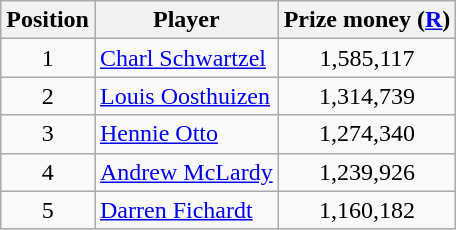<table class=wikitable>
<tr>
<th>Position</th>
<th>Player</th>
<th>Prize money (<a href='#'>R</a>)</th>
</tr>
<tr>
<td align=center>1</td>
<td> <a href='#'>Charl Schwartzel</a></td>
<td align=center>1,585,117</td>
</tr>
<tr>
<td align=center>2</td>
<td> <a href='#'>Louis Oosthuizen</a></td>
<td align=center>1,314,739</td>
</tr>
<tr>
<td align=center>3</td>
<td> <a href='#'>Hennie Otto</a></td>
<td align=center>1,274,340</td>
</tr>
<tr>
<td align=center>4</td>
<td> <a href='#'>Andrew McLardy</a></td>
<td align=center>1,239,926</td>
</tr>
<tr>
<td align=center>5</td>
<td> <a href='#'>Darren Fichardt</a></td>
<td align=center>1,160,182</td>
</tr>
</table>
